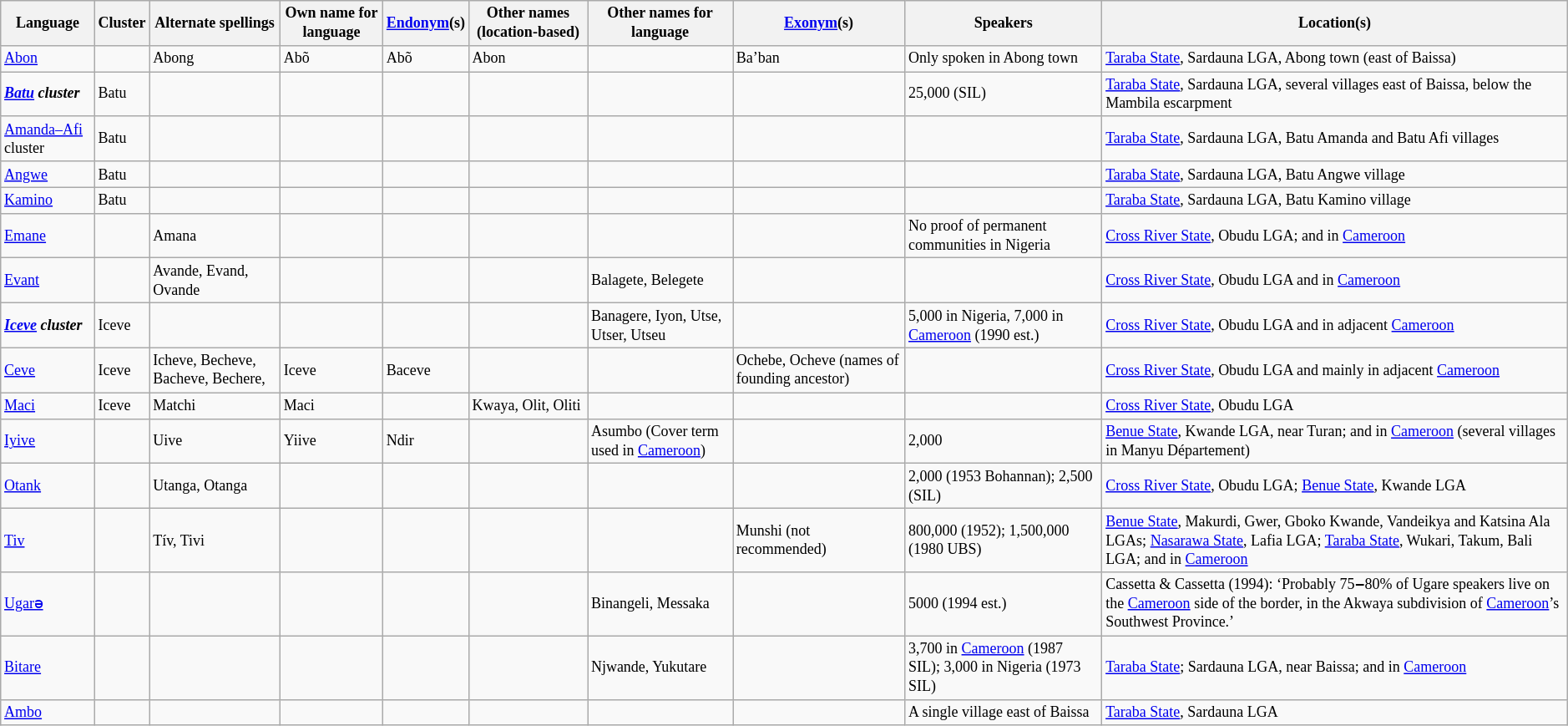<table class="wikitable sortable" | style="font-size: 75%;" |>
<tr>
<th>Language</th>
<th>Cluster</th>
<th>Alternate spellings</th>
<th>Own name for language</th>
<th><a href='#'>Endonym</a>(s)</th>
<th>Other names (location-based)</th>
<th>Other names for language</th>
<th><a href='#'>Exonym</a>(s)</th>
<th>Speakers</th>
<th>Location(s)</th>
</tr>
<tr>
<td><a href='#'>Abon</a></td>
<td></td>
<td>Abong</td>
<td>Abõ</td>
<td>Abõ</td>
<td>Abon</td>
<td></td>
<td>Ba’ban</td>
<td>Only spoken in Abong town</td>
<td><a href='#'>Taraba State</a>, Sardauna LGA, Abong town (east of Baissa)</td>
</tr>
<tr>
<td><strong><em><a href='#'>Batu</a> cluster</em></strong></td>
<td>Batu</td>
<td></td>
<td></td>
<td></td>
<td></td>
<td></td>
<td></td>
<td>25,000 (SIL)</td>
<td><a href='#'>Taraba State</a>, Sardauna LGA, several villages east of Baissa, below the Mambila escarpment</td>
</tr>
<tr>
<td><a href='#'>Amanda–Afi</a> cluster</td>
<td>Batu</td>
<td></td>
<td></td>
<td></td>
<td></td>
<td></td>
<td></td>
<td></td>
<td><a href='#'>Taraba State</a>, Sardauna LGA, Batu Amanda and Batu Afi villages</td>
</tr>
<tr>
<td><a href='#'>Angwe</a></td>
<td>Batu</td>
<td></td>
<td></td>
<td></td>
<td></td>
<td></td>
<td></td>
<td></td>
<td><a href='#'>Taraba State</a>, Sardauna LGA, Batu Angwe village</td>
</tr>
<tr>
<td><a href='#'>Kamino</a></td>
<td>Batu</td>
<td></td>
<td></td>
<td></td>
<td></td>
<td></td>
<td></td>
<td></td>
<td><a href='#'>Taraba State</a>, Sardauna LGA, Batu Kamino village</td>
</tr>
<tr>
<td><a href='#'>Emane</a></td>
<td></td>
<td>Amana</td>
<td></td>
<td></td>
<td></td>
<td></td>
<td></td>
<td>No proof of permanent communities in Nigeria</td>
<td><a href='#'>Cross River State</a>, Obudu LGA; and in <a href='#'>Cameroon</a></td>
</tr>
<tr>
<td><a href='#'>Evant</a></td>
<td></td>
<td>Avande, Evand, Ovande</td>
<td></td>
<td></td>
<td></td>
<td>Balagete, Belegete</td>
<td></td>
<td></td>
<td><a href='#'>Cross River State</a>, Obudu LGA and in <a href='#'>Cameroon</a></td>
</tr>
<tr>
<td><strong><em><a href='#'>Iceve</a> cluster</em></strong></td>
<td>Iceve</td>
<td></td>
<td></td>
<td></td>
<td></td>
<td>Banagere, Iyon, Utse, Utser, Utseu</td>
<td></td>
<td>5,000 in Nigeria, 7,000 in <a href='#'>Cameroon</a> (1990 est.)</td>
<td><a href='#'>Cross River State</a>, Obudu LGA and in adjacent <a href='#'>Cameroon</a></td>
</tr>
<tr>
<td><a href='#'>Ceve</a></td>
<td>Iceve</td>
<td>Icheve, Becheve, Bacheve, Bechere,</td>
<td>Iceve</td>
<td>Baceve</td>
<td></td>
<td></td>
<td>Ochebe, Ocheve (names of founding ancestor)</td>
<td></td>
<td><a href='#'>Cross River State</a>, Obudu LGA and mainly in adjacent <a href='#'>Cameroon</a></td>
</tr>
<tr>
<td><a href='#'>Maci</a></td>
<td>Iceve</td>
<td>Matchi</td>
<td>Maci</td>
<td></td>
<td>Kwaya, Olit, Oliti</td>
<td></td>
<td></td>
<td></td>
<td><a href='#'>Cross River State</a>, Obudu LGA</td>
</tr>
<tr>
<td><a href='#'>Iyive</a></td>
<td></td>
<td>Uive</td>
<td>Yiive</td>
<td>Ndir</td>
<td></td>
<td>Asumbo (Cover term used in <a href='#'>Cameroon</a>)</td>
<td></td>
<td>2,000</td>
<td><a href='#'>Benue State</a>, Kwande LGA, near Turan; and in <a href='#'>Cameroon</a> (several villages in Manyu Département)</td>
</tr>
<tr>
<td><a href='#'>Otank</a></td>
<td></td>
<td>Utanga, Otanga</td>
<td></td>
<td></td>
<td></td>
<td></td>
<td></td>
<td>2,000 (1953 Bohannan); 2,500 (SIL)</td>
<td><a href='#'>Cross River State</a>, Obudu LGA; <a href='#'>Benue State</a>, Kwande LGA</td>
</tr>
<tr>
<td><a href='#'>Tiv</a></td>
<td></td>
<td>Tív, Tivi</td>
<td></td>
<td></td>
<td></td>
<td></td>
<td>Munshi (not recommended)</td>
<td>800,000 (1952); 1,500,000 (1980 UBS)</td>
<td><a href='#'>Benue State</a>, Makurdi, Gwer, Gboko Kwande, Vandeikya and Katsina Ala LGAs; <a href='#'>Nasarawa State</a>, Lafia LGA; <a href='#'>Taraba State</a>, Wukari, Takum, Bali LGA; and in <a href='#'>Cameroon</a></td>
</tr>
<tr>
<td><a href='#'>Ugarә</a></td>
<td></td>
<td></td>
<td></td>
<td></td>
<td></td>
<td>Binangeli, Messaka</td>
<td></td>
<td>5000 (1994 est.)</td>
<td>Cassetta & Cassetta (1994): ‘Probably 75‒80% of Ugare speakers live on the <a href='#'>Cameroon</a> side of the border, in the Akwaya subdivision of <a href='#'>Cameroon</a>’s Southwest Province.’</td>
</tr>
<tr>
<td><a href='#'>Bitare</a></td>
<td></td>
<td></td>
<td></td>
<td></td>
<td></td>
<td>Njwande, Yukutare</td>
<td></td>
<td>3,700 in <a href='#'>Cameroon</a> (1987 SIL); 3,000 in Nigeria (1973 SIL)</td>
<td><a href='#'>Taraba State</a>; Sardauna LGA, near Baissa; and in <a href='#'>Cameroon</a></td>
</tr>
<tr>
<td><a href='#'>Ambo</a></td>
<td></td>
<td></td>
<td></td>
<td></td>
<td></td>
<td></td>
<td></td>
<td>A single village east of Baissa</td>
<td><a href='#'>Taraba State</a>, Sardauna LGA</td>
</tr>
</table>
